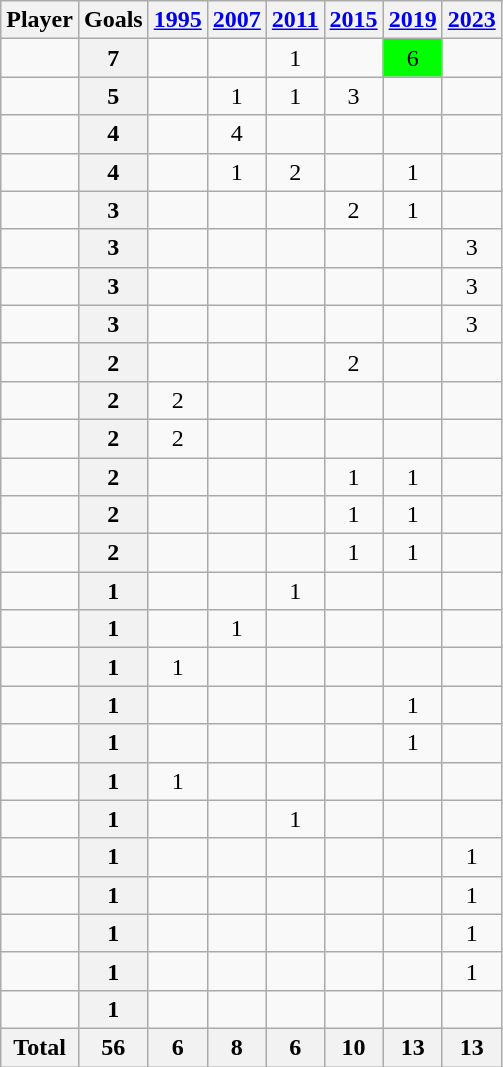<table class="wikitable sortable" style="text-align:center;">
<tr>
<th>Player</th>
<th>Goals</th>
<th><a href='#'>1995</a></th>
<th><a href='#'>2007</a></th>
<th><a href='#'>2011</a></th>
<th><a href='#'>2015</a></th>
<th><a href='#'>2019</a></th>
<th><a href='#'>2023</a></th>
</tr>
<tr>
<td align="left"></td>
<th>7</th>
<td></td>
<td></td>
<td>1</td>
<td></td>
<td style="background:#00FF00">6</td>
<td></td>
</tr>
<tr>
<td align="left"></td>
<th>5</th>
<td></td>
<td>1</td>
<td>1</td>
<td>3</td>
<td></td>
<td></td>
</tr>
<tr>
<td align="left"></td>
<th>4</th>
<td></td>
<td>4</td>
<td></td>
<td></td>
<td></td>
<td></td>
</tr>
<tr>
<td align="left"></td>
<th>4</th>
<td></td>
<td>1</td>
<td>2</td>
<td></td>
<td>1</td>
<td></td>
</tr>
<tr>
<td align="left"></td>
<th>3</th>
<td></td>
<td></td>
<td></td>
<td>2</td>
<td>1</td>
<td></td>
</tr>
<tr>
<td align="left"></td>
<th>3</th>
<td></td>
<td></td>
<td></td>
<td></td>
<td></td>
<td>3</td>
</tr>
<tr>
<td align="left"></td>
<th>3</th>
<td></td>
<td></td>
<td></td>
<td></td>
<td></td>
<td>3</td>
</tr>
<tr>
<td align="left"></td>
<th>3</th>
<td></td>
<td></td>
<td></td>
<td></td>
<td></td>
<td>3</td>
</tr>
<tr>
<td align="left"></td>
<th>2</th>
<td></td>
<td></td>
<td></td>
<td>2</td>
<td></td>
<td></td>
</tr>
<tr>
<td align="left"></td>
<th>2</th>
<td>2</td>
<td></td>
<td></td>
<td></td>
<td></td>
<td></td>
</tr>
<tr>
<td align="left"></td>
<th>2</th>
<td>2</td>
<td></td>
<td></td>
<td></td>
<td></td>
<td></td>
</tr>
<tr>
<td align="left"></td>
<th>2</th>
<td></td>
<td></td>
<td></td>
<td>1</td>
<td>1</td>
<td></td>
</tr>
<tr>
<td align="left"></td>
<th>2</th>
<td></td>
<td></td>
<td></td>
<td>1</td>
<td>1</td>
<td></td>
</tr>
<tr>
<td align="left"></td>
<th>2</th>
<td></td>
<td></td>
<td></td>
<td>1</td>
<td>1</td>
<td></td>
</tr>
<tr>
<td align="left"></td>
<th>1</th>
<td></td>
<td></td>
<td>1</td>
<td></td>
<td></td>
<td></td>
</tr>
<tr>
<td align="left"></td>
<th>1</th>
<td></td>
<td>1</td>
<td></td>
<td></td>
<td></td>
<td></td>
</tr>
<tr>
<td align="left"></td>
<th>1</th>
<td>1</td>
<td></td>
<td></td>
<td></td>
<td></td>
<td></td>
</tr>
<tr>
<td align="left"></td>
<th>1</th>
<td></td>
<td></td>
<td></td>
<td></td>
<td>1</td>
<td></td>
</tr>
<tr>
<td align="left"></td>
<th>1</th>
<td></td>
<td></td>
<td></td>
<td></td>
<td>1</td>
<td></td>
</tr>
<tr>
<td align="left"></td>
<th>1</th>
<td>1</td>
<td></td>
<td></td>
<td></td>
<td></td>
<td></td>
</tr>
<tr>
<td align="left"></td>
<th>1</th>
<td></td>
<td></td>
<td>1</td>
<td></td>
<td></td>
<td></td>
</tr>
<tr>
<td align="left"></td>
<th>1</th>
<td></td>
<td></td>
<td></td>
<td></td>
<td></td>
<td>1</td>
</tr>
<tr>
<td align="left"></td>
<th>1</th>
<td></td>
<td></td>
<td></td>
<td></td>
<td></td>
<td>1</td>
</tr>
<tr>
<td align="left"></td>
<th>1</th>
<td></td>
<td></td>
<td></td>
<td></td>
<td></td>
<td>1</td>
</tr>
<tr>
<td align="left"></td>
<th>1</th>
<td></td>
<td></td>
<td></td>
<td></td>
<td></td>
<td>1</td>
</tr>
<tr>
<td align="left"></td>
<th>1</th>
<td></td>
<td></td>
<td></td>
<td></td>
<td></td>
<td></td>
</tr>
<tr class="sortbottom">
<th>Total</th>
<th>56</th>
<th>6</th>
<th>8</th>
<th>6</th>
<th>10</th>
<th>13</th>
<th>13</th>
</tr>
</table>
